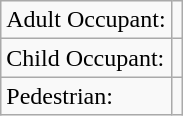<table class="wikitable">
<tr>
<td>Adult Occupant:</td>
<td></td>
</tr>
<tr>
<td>Child Occupant:</td>
<td></td>
</tr>
<tr>
<td>Pedestrian:</td>
<td></td>
</tr>
</table>
